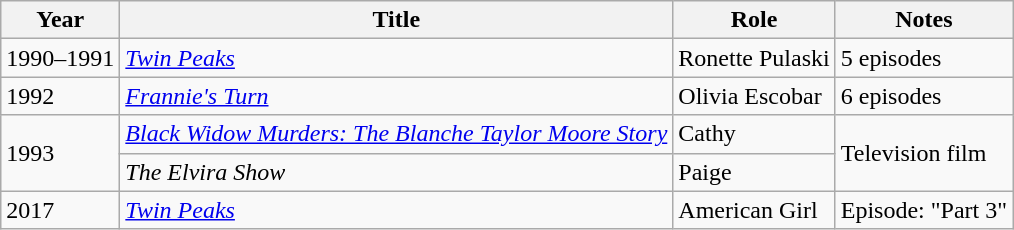<table class="wikitable sortable">
<tr>
<th>Year</th>
<th>Title</th>
<th>Role</th>
<th>Notes</th>
</tr>
<tr>
<td>1990–1991</td>
<td><em><a href='#'>Twin Peaks</a></em></td>
<td>Ronette Pulaski</td>
<td>5 episodes</td>
</tr>
<tr>
<td>1992</td>
<td><em><a href='#'>Frannie's Turn</a></em></td>
<td>Olivia Escobar</td>
<td>6 episodes</td>
</tr>
<tr>
<td rowspan="2">1993</td>
<td><em><a href='#'>Black Widow Murders: The Blanche Taylor Moore Story</a></em></td>
<td>Cathy</td>
<td rowspan="2">Television film</td>
</tr>
<tr>
<td><em>The Elvira Show</em></td>
<td>Paige</td>
</tr>
<tr>
<td>2017</td>
<td><em><a href='#'>Twin Peaks</a></em></td>
<td>American Girl</td>
<td>Episode: "Part 3"</td>
</tr>
</table>
